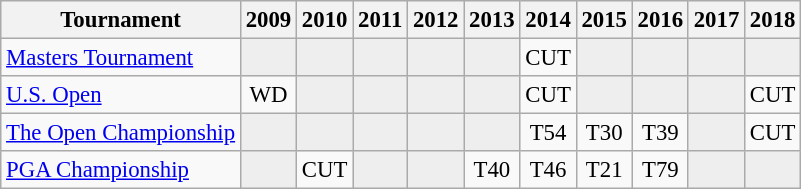<table class="wikitable" style="font-size:95%;text-align:center;">
<tr>
<th>Tournament</th>
<th>2009</th>
<th>2010</th>
<th>2011</th>
<th>2012</th>
<th>2013</th>
<th>2014</th>
<th>2015</th>
<th>2016</th>
<th>2017</th>
<th>2018</th>
</tr>
<tr>
<td align=left><a href='#'>Masters Tournament</a></td>
<td style="background:#eeeeee;"></td>
<td style="background:#eeeeee;"></td>
<td style="background:#eeeeee;"></td>
<td style="background:#eeeeee;"></td>
<td style="background:#eeeeee;"></td>
<td>CUT</td>
<td style="background:#eeeeee;"></td>
<td style="background:#eeeeee;"></td>
<td style="background:#eeeeee;"></td>
<td style="background:#eeeeee;"></td>
</tr>
<tr>
<td align=left><a href='#'>U.S. Open</a></td>
<td>WD</td>
<td style="background:#eeeeee;"></td>
<td style="background:#eeeeee;"></td>
<td style="background:#eeeeee;"></td>
<td style="background:#eeeeee;"></td>
<td>CUT</td>
<td style="background:#eeeeee;"></td>
<td style="background:#eeeeee;"></td>
<td style="background:#eeeeee;"></td>
<td>CUT</td>
</tr>
<tr>
<td align=left><a href='#'>The Open Championship</a></td>
<td style="background:#eeeeee;"></td>
<td style="background:#eeeeee;"></td>
<td style="background:#eeeeee;"></td>
<td style="background:#eeeeee;"></td>
<td style="background:#eeeeee;"></td>
<td>T54</td>
<td>T30</td>
<td>T39</td>
<td style="background:#eeeeee;"></td>
<td>CUT</td>
</tr>
<tr>
<td align=left><a href='#'>PGA Championship</a></td>
<td style="background:#eeeeee;"></td>
<td>CUT</td>
<td style="background:#eeeeee;"></td>
<td style="background:#eeeeee;"></td>
<td>T40</td>
<td>T46</td>
<td>T21</td>
<td>T79</td>
<td style="background:#eeeeee;"></td>
<td style="background:#eeeeee;"></td>
</tr>
</table>
